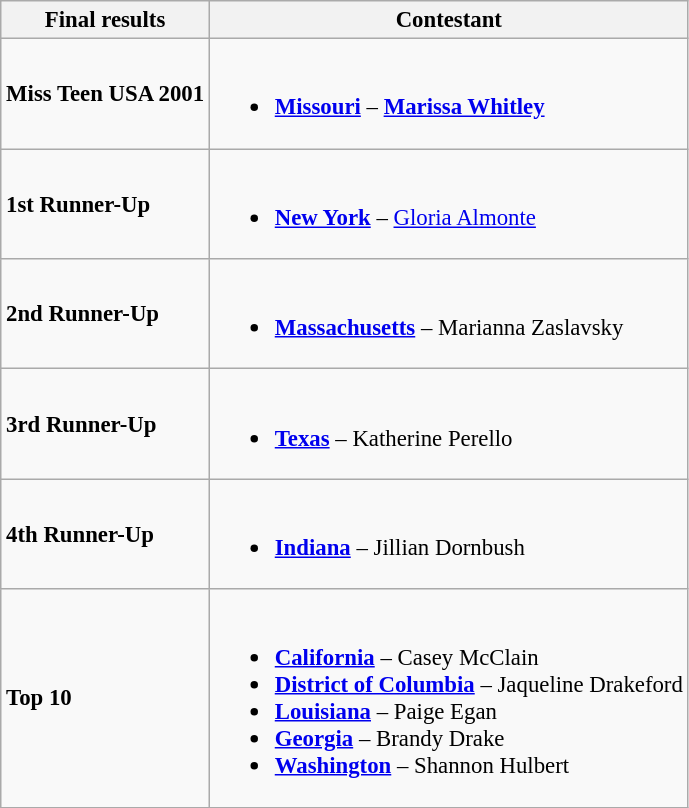<table class="wikitable sortable" style="font-size:95%;">
<tr>
<th>Final results</th>
<th>Contestant</th>
</tr>
<tr>
<td><strong>Miss Teen USA 2001</strong></td>
<td><br><ul><li><strong> <a href='#'>Missouri</a></strong> – <strong><a href='#'>Marissa Whitley</a></strong></li></ul></td>
</tr>
<tr>
<td><strong>1st Runner-Up</strong></td>
<td><br><ul><li><strong> <a href='#'>New York</a></strong> – <a href='#'>Gloria Almonte</a></li></ul></td>
</tr>
<tr>
<td><strong>2nd Runner-Up</strong></td>
<td><br><ul><li><strong> <a href='#'>Massachusetts</a></strong> – Marianna Zaslavsky</li></ul></td>
</tr>
<tr>
<td><strong>3rd Runner-Up</strong></td>
<td><br><ul><li><strong> <a href='#'>Texas</a></strong> – Katherine Perello</li></ul></td>
</tr>
<tr>
<td><strong>4th Runner-Up</strong></td>
<td><br><ul><li><strong> <a href='#'>Indiana</a></strong> – Jillian Dornbush</li></ul></td>
</tr>
<tr>
<td><strong>Top 10</strong></td>
<td><br><ul><li><strong> <a href='#'>California</a></strong> – Casey McClain</li><li><strong> <a href='#'>District of Columbia</a></strong> – Jaqueline Drakeford</li><li><strong> <a href='#'>Louisiana</a></strong> – Paige Egan</li><li><strong> <a href='#'>Georgia</a></strong> – Brandy Drake</li><li><strong> <a href='#'>Washington</a></strong> – Shannon Hulbert</li></ul></td>
</tr>
</table>
